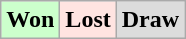<table class="wikitable">
<tr>
<td bgcolor=#ccffcc><strong>Won</strong></td>
<td bgcolor="FFE4E1"><strong>Lost</strong></td>
<td bgcolor=DCDCDC><strong>Draw</strong></td>
</tr>
</table>
